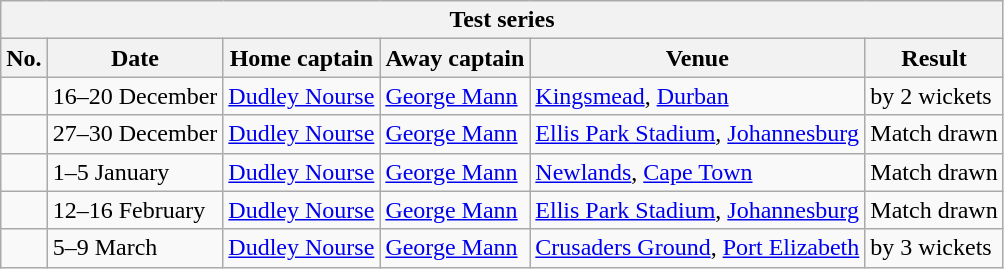<table class="wikitable">
<tr>
<th colspan="9">Test series</th>
</tr>
<tr>
<th>No.</th>
<th>Date</th>
<th>Home captain</th>
<th>Away captain</th>
<th>Venue</th>
<th>Result</th>
</tr>
<tr>
<td></td>
<td>16–20 December</td>
<td><a href='#'>Dudley Nourse</a></td>
<td><a href='#'>George Mann</a></td>
<td><a href='#'>Kingsmead</a>, <a href='#'>Durban</a></td>
<td> by 2 wickets</td>
</tr>
<tr>
<td></td>
<td>27–30 December</td>
<td><a href='#'>Dudley Nourse</a></td>
<td><a href='#'>George Mann</a></td>
<td><a href='#'>Ellis Park Stadium</a>, <a href='#'>Johannesburg</a></td>
<td>Match drawn</td>
</tr>
<tr>
<td></td>
<td>1–5 January</td>
<td><a href='#'>Dudley Nourse</a></td>
<td><a href='#'>George Mann</a></td>
<td><a href='#'>Newlands</a>, <a href='#'>Cape Town</a></td>
<td>Match drawn</td>
</tr>
<tr>
<td></td>
<td>12–16 February</td>
<td><a href='#'>Dudley Nourse</a></td>
<td><a href='#'>George Mann</a></td>
<td><a href='#'>Ellis Park Stadium</a>, <a href='#'>Johannesburg</a></td>
<td>Match drawn</td>
</tr>
<tr>
<td></td>
<td>5–9 March</td>
<td><a href='#'>Dudley Nourse</a></td>
<td><a href='#'>George Mann</a></td>
<td><a href='#'>Crusaders Ground</a>, <a href='#'>Port Elizabeth</a></td>
<td> by 3 wickets</td>
</tr>
</table>
